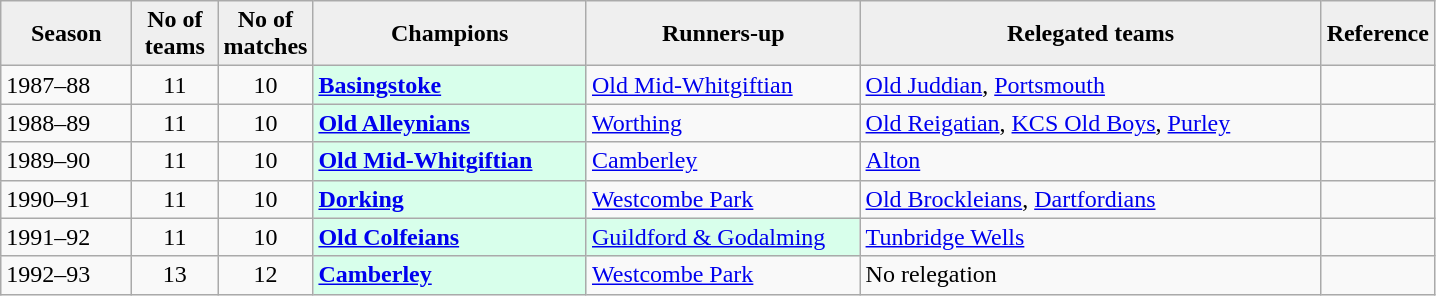<table class="wikitable">
<tr>
<th style="background:#efefef; width:80px;">Season</th>
<th style="background:#efefef; width:50px;">No of teams</th>
<th style="background:#efefef; width:50px;">No of matches</th>
<th style="background:#efefef; width:175px;">Champions</th>
<th style="background:#efefef; width:175px;">Runners-up</th>
<th style="background:#efefef; width:300px;">Relegated teams</th>
<th style="background:#efefef; width:50px;">Reference</th>
</tr>
<tr align=left>
<td>1987–88</td>
<td style="text-align: center;">11</td>
<td style="text-align: center;">10</td>
<td style="background:#d8ffeb;"><strong><a href='#'>Basingstoke</a></strong></td>
<td><a href='#'>Old Mid-Whitgiftian</a></td>
<td><a href='#'>Old Juddian</a>, <a href='#'>Portsmouth</a></td>
<td></td>
</tr>
<tr>
<td>1988–89</td>
<td style="text-align: center;">11</td>
<td style="text-align: center;">10</td>
<td style="background:#d8ffeb;"><strong><a href='#'>Old Alleynians</a></strong></td>
<td><a href='#'>Worthing</a></td>
<td><a href='#'>Old Reigatian</a>, <a href='#'>KCS Old Boys</a>, <a href='#'>Purley</a></td>
<td></td>
</tr>
<tr>
<td>1989–90</td>
<td style="text-align: center;">11</td>
<td style="text-align: center;">10</td>
<td style="background:#d8ffeb;"><strong><a href='#'>Old Mid-Whitgiftian</a></strong></td>
<td><a href='#'>Camberley</a></td>
<td><a href='#'>Alton</a></td>
<td></td>
</tr>
<tr>
<td>1990–91</td>
<td style="text-align: center;">11</td>
<td style="text-align: center;">10</td>
<td style="background:#d8ffeb;"><strong><a href='#'>Dorking</a></strong></td>
<td><a href='#'>Westcombe Park</a></td>
<td><a href='#'>Old Brockleians</a>, <a href='#'>Dartfordians</a></td>
<td></td>
</tr>
<tr>
<td>1991–92</td>
<td style="text-align: center;">11</td>
<td style="text-align: center;">10</td>
<td style="background:#d8ffeb;"><strong><a href='#'>Old Colfeians</a></strong></td>
<td style="background:#d8ffeb;"><a href='#'>Guildford & Godalming</a></td>
<td><a href='#'>Tunbridge Wells</a></td>
<td></td>
</tr>
<tr>
<td>1992–93</td>
<td style="text-align: center;">13</td>
<td style="text-align: center;">12</td>
<td style="background:#d8ffeb;"><strong><a href='#'>Camberley</a></strong></td>
<td><a href='#'>Westcombe Park</a></td>
<td>No relegation</td>
<td></td>
</tr>
</table>
